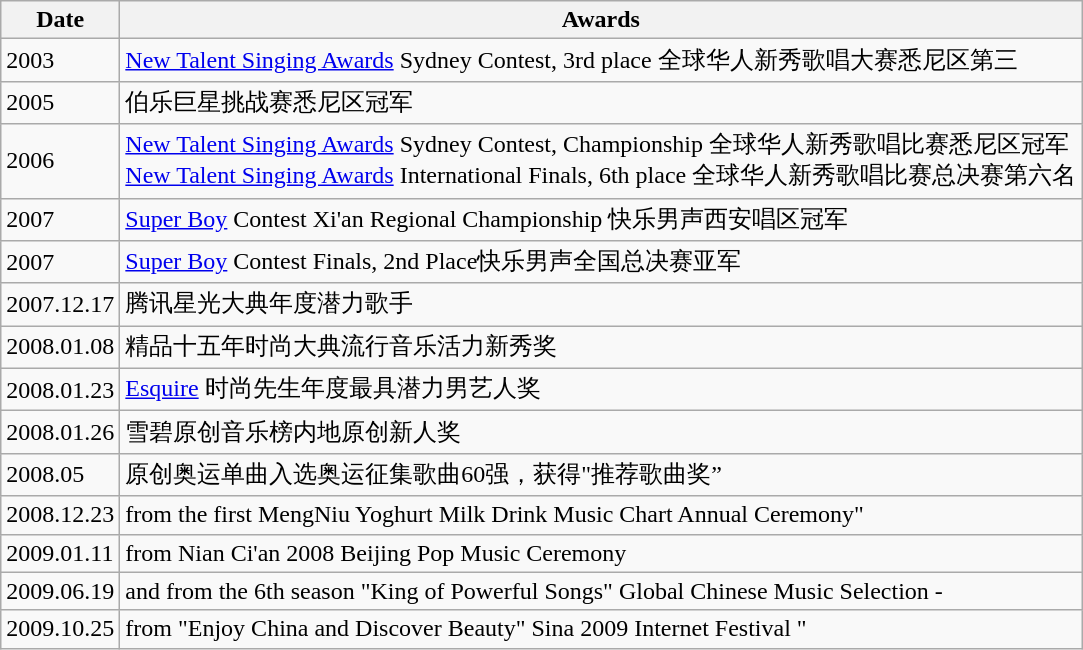<table class="wikitable">
<tr>
<th>Date</th>
<th>Awards</th>
</tr>
<tr>
<td>2003</td>
<td><a href='#'>New Talent Singing Awards</a> Sydney Contest, 3rd place 全球华人新秀歌唱大赛悉尼区第三</td>
</tr>
<tr>
<td>2005</td>
<td>伯乐巨星挑战赛悉尼区冠军</td>
</tr>
<tr>
<td>2006</td>
<td><a href='#'>New Talent Singing Awards</a> Sydney Contest, Championship 全球华人新秀歌唱比赛悉尼区冠军 <br><a href='#'>New Talent Singing Awards</a> International Finals, 6th place 全球华人新秀歌唱比赛总决赛第六名</td>
</tr>
<tr>
<td>2007</td>
<td><a href='#'>Super Boy</a> Contest Xi'an Regional Championship 快乐男声西安唱区冠军</td>
</tr>
<tr>
<td>2007</td>
<td><a href='#'>Super Boy</a> Contest Finals, 2nd Place快乐男声全国总决赛亚军</td>
</tr>
<tr>
<td>2007.12.17</td>
<td>腾讯星光大典年度潜力歌手</td>
</tr>
<tr>
<td>2008.01.08</td>
<td>精品十五年时尚大典流行音乐活力新秀奖</td>
</tr>
<tr>
<td>2008.01.23</td>
<td><a href='#'>Esquire</a> 时尚先生年度最具潜力男艺人奖</td>
</tr>
<tr>
<td>2008.01.26</td>
<td>雪碧原创音乐榜内地原创新人奖</td>
</tr>
<tr>
<td>2008.05</td>
<td>原创奥运单曲入选奥运征集歌曲60强，获得"推荐歌曲奖”</td>
</tr>
<tr>
<td>2008.12.23</td>
<td><Best Newcomer Singer Award> from the first MengNiu Yoghurt Milk Drink Music Chart Annual Ceremony"</td>
</tr>
<tr>
<td>2009.01.11</td>
<td><Most Popular Male Newcomer Award (Mainland)> from Nian Ci'an 2008 Beijing Pop Music Ceremony</td>
</tr>
<tr>
<td>2009.06.19</td>
<td><King of Powerful Songwriters> and <Most Popular Advertising Song> from the 6th season "King of Powerful Songs" Global Chinese Music Selection -</td>
</tr>
<tr>
<td>2009.10.25</td>
<td><Most Popular Singer Award> from "Enjoy China and Discover Beauty" Sina 2009 Internet Festival "</td>
</tr>
</table>
